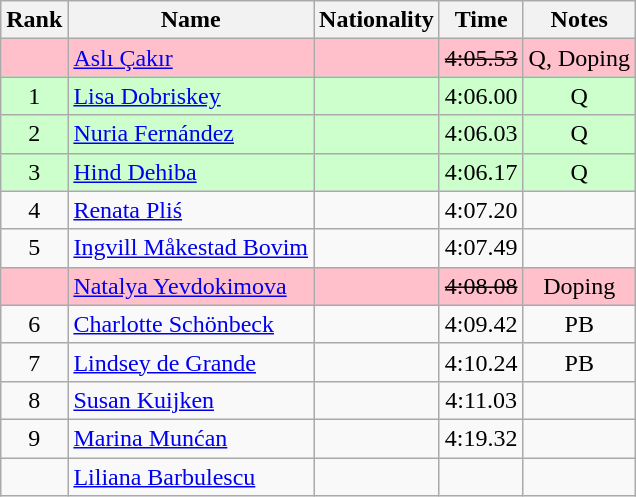<table class="wikitable sortable" style="text-align:center">
<tr>
<th>Rank</th>
<th>Name</th>
<th>Nationality</th>
<th>Time</th>
<th>Notes</th>
</tr>
<tr bgcolor=pink>
<td></td>
<td align="left"><a href='#'>Aslı Çakır</a></td>
<td align=left></td>
<td><s>4:05.53 </s></td>
<td>Q, Doping</td>
</tr>
<tr bgcolor=ccffcc>
<td>1</td>
<td align="left"><a href='#'>Lisa Dobriskey</a></td>
<td align=left></td>
<td>4:06.00</td>
<td>Q</td>
</tr>
<tr bgcolor=ccffcc>
<td>2</td>
<td align="left"><a href='#'>Nuria Fernández</a></td>
<td align=left></td>
<td>4:06.03</td>
<td>Q</td>
</tr>
<tr bgcolor=ccffcc>
<td>3</td>
<td align="left"><a href='#'>Hind Dehiba</a></td>
<td align=left></td>
<td>4:06.17</td>
<td>Q</td>
</tr>
<tr>
<td>4</td>
<td align="left"><a href='#'>Renata Pliś</a></td>
<td align=left></td>
<td>4:07.20</td>
<td></td>
</tr>
<tr>
<td>5</td>
<td align="left"><a href='#'>Ingvill Måkestad Bovim</a></td>
<td align=left></td>
<td>4:07.49</td>
<td></td>
</tr>
<tr bgcolor=pink>
<td></td>
<td align="left"><a href='#'>Natalya Yevdokimova</a></td>
<td align=left></td>
<td><s>4:08.08 </s></td>
<td>Doping</td>
</tr>
<tr>
<td>6</td>
<td align="left"><a href='#'>Charlotte Schönbeck</a></td>
<td align=left></td>
<td>4:09.42</td>
<td>PB</td>
</tr>
<tr>
<td>7</td>
<td align="left"><a href='#'>Lindsey de Grande</a></td>
<td align=left></td>
<td>4:10.24</td>
<td>PB</td>
</tr>
<tr>
<td>8</td>
<td align="left"><a href='#'>Susan Kuijken</a></td>
<td align=left></td>
<td>4:11.03</td>
<td></td>
</tr>
<tr>
<td>9</td>
<td align="left"><a href='#'>Marina Munćan</a></td>
<td align=left></td>
<td>4:19.32</td>
<td></td>
</tr>
<tr>
<td></td>
<td align="left"><a href='#'>Liliana Barbulescu</a></td>
<td align=left></td>
<td></td>
<td></td>
</tr>
</table>
